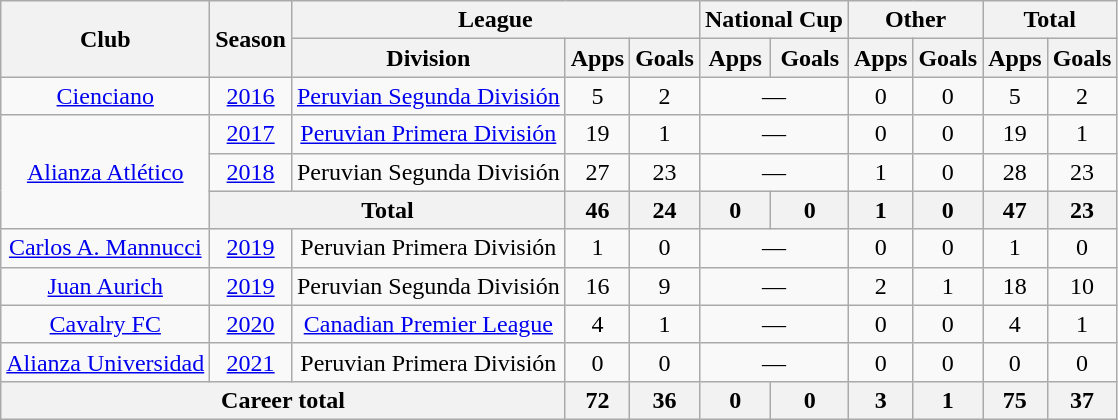<table class="wikitable" style="text-align:center">
<tr>
<th rowspan="2">Club</th>
<th rowspan="2">Season</th>
<th colspan="3">League</th>
<th colspan="2">National Cup</th>
<th colspan="2">Other</th>
<th colspan="2">Total</th>
</tr>
<tr>
<th>Division</th>
<th>Apps</th>
<th>Goals</th>
<th>Apps</th>
<th>Goals</th>
<th>Apps</th>
<th>Goals</th>
<th>Apps</th>
<th>Goals</th>
</tr>
<tr>
<td rowspan="1"><a href='#'>Cienciano</a></td>
<td><a href='#'>2016</a></td>
<td><a href='#'>Peruvian Segunda División</a></td>
<td>5</td>
<td>2</td>
<td colspan="2">—</td>
<td>0</td>
<td>0</td>
<td>5</td>
<td>2</td>
</tr>
<tr>
<td rowspan="3"><a href='#'>Alianza Atlético</a></td>
<td><a href='#'>2017</a></td>
<td><a href='#'>Peruvian Primera División</a></td>
<td>19</td>
<td>1</td>
<td colspan="2">—</td>
<td>0</td>
<td>0</td>
<td>19</td>
<td>1</td>
</tr>
<tr>
<td><a href='#'>2018</a></td>
<td>Peruvian Segunda División</td>
<td>27</td>
<td>23</td>
<td colspan="2">—</td>
<td>1</td>
<td>0</td>
<td>28</td>
<td>23</td>
</tr>
<tr>
<th colspan="2">Total</th>
<th>46</th>
<th>24</th>
<th>0</th>
<th>0</th>
<th>1</th>
<th>0</th>
<th>47</th>
<th>23</th>
</tr>
<tr>
<td rowspan="1"><a href='#'>Carlos A. Mannucci</a></td>
<td><a href='#'>2019</a></td>
<td>Peruvian Primera División</td>
<td>1</td>
<td>0</td>
<td colspan="2">—</td>
<td>0</td>
<td>0</td>
<td>1</td>
<td>0</td>
</tr>
<tr>
<td rowspan="1"><a href='#'>Juan Aurich</a></td>
<td><a href='#'>2019</a></td>
<td>Peruvian Segunda División</td>
<td>16</td>
<td>9</td>
<td colspan="2">—</td>
<td>2</td>
<td>1</td>
<td>18</td>
<td>10</td>
</tr>
<tr>
<td><a href='#'>Cavalry FC</a></td>
<td><a href='#'>2020</a></td>
<td><a href='#'>Canadian Premier League</a></td>
<td>4</td>
<td>1</td>
<td colspan="2">—</td>
<td>0</td>
<td>0</td>
<td>4</td>
<td>1</td>
</tr>
<tr>
<td rowspan="1"><a href='#'>Alianza Universidad</a></td>
<td><a href='#'>2021</a></td>
<td>Peruvian Primera División</td>
<td>0</td>
<td>0</td>
<td colspan="2">—</td>
<td>0</td>
<td>0</td>
<td>0</td>
<td>0</td>
</tr>
<tr>
<th colspan="3">Career total</th>
<th>72</th>
<th>36</th>
<th>0</th>
<th>0</th>
<th>3</th>
<th>1</th>
<th>75</th>
<th>37</th>
</tr>
</table>
